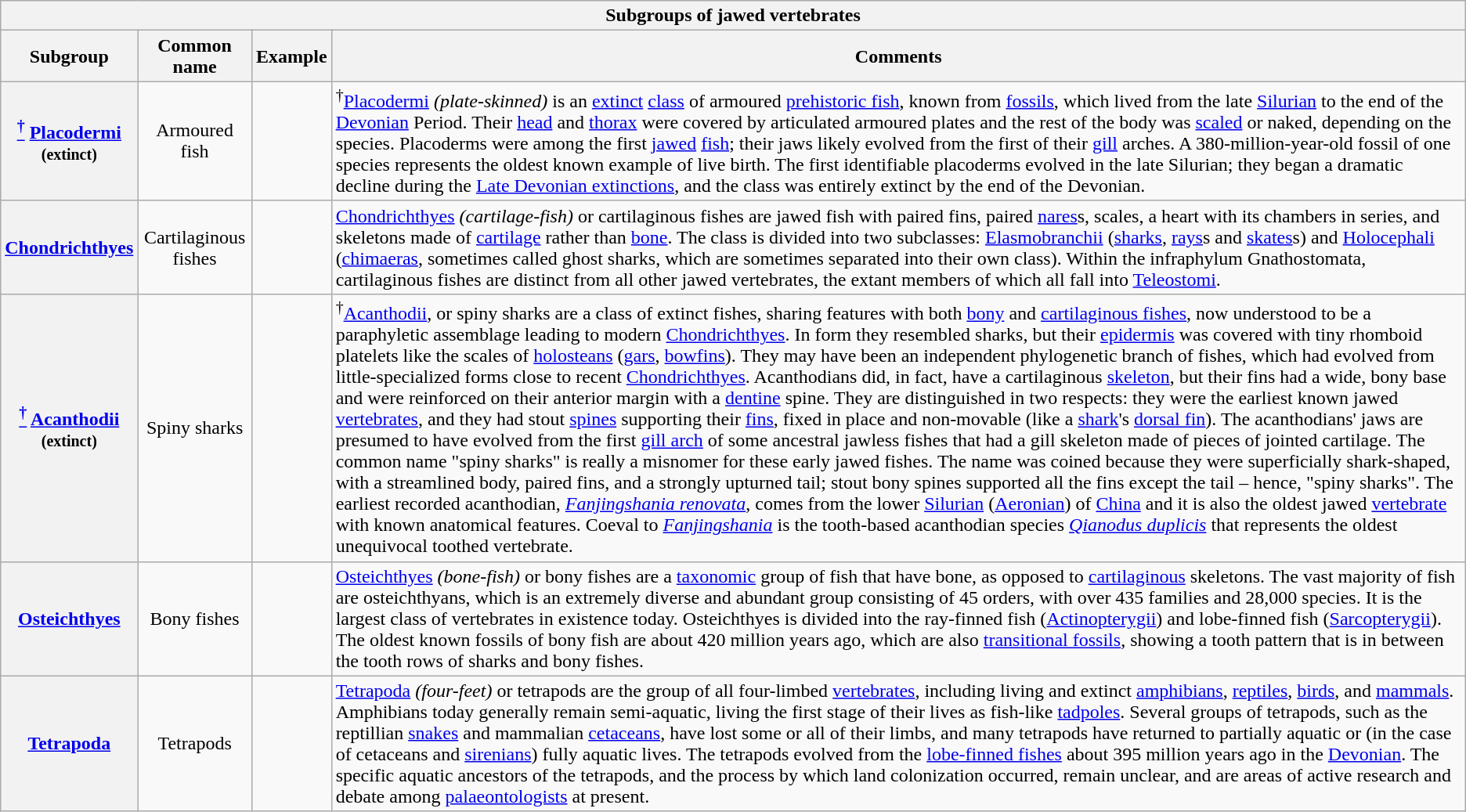<table class="wikitable">
<tr>
<th colspan=5>Subgroups of jawed vertebrates</th>
</tr>
<tr>
<th colspan=2>Subgroup</th>
<th>Common name</th>
<th>Example</th>
<th>Comments</th>
</tr>
<tr>
<th colspan=2><a href='#'><sup>†</sup></a> <a href='#'>Placodermi</a><br><small>(extinct)</small></th>
<td align=center>Armoured fish</td>
<td></td>
<td valign=top><sup>†</sup><a href='#'>Placodermi</a> <em>(plate-skinned)</em> is an <a href='#'>extinct</a> <a href='#'>class</a> of armoured <a href='#'>prehistoric fish</a>, known from <a href='#'>fossils</a>, which lived from the late <a href='#'>Silurian</a> to the end of the <a href='#'>Devonian</a> Period. Their <a href='#'>head</a> and <a href='#'>thorax</a> were covered by articulated armoured plates and the rest of the body was <a href='#'>scaled</a> or naked, depending on the species. Placoderms were among the first <a href='#'>jawed</a> <a href='#'>fish</a>; their jaws likely evolved from the first of their <a href='#'>gill</a> arches. A 380-million-year-old fossil of one species represents the oldest known example of live birth. The first identifiable placoderms evolved in the late Silurian; they began a dramatic decline during the <a href='#'>Late Devonian extinctions</a>, and the class was entirely extinct by the end of the Devonian.</td>
</tr>
<tr>
<th colspan=2><a href='#'>Chondrichthyes</a></th>
<td align=center>Cartilaginous fishes</td>
<td></td>
<td><a href='#'>Chondrichthyes</a> <em>(cartilage-fish)</em> or cartilaginous fishes are jawed fish with paired fins, paired <a href='#'>nares</a>s, scales, a heart with its chambers in series, and skeletons made of <a href='#'>cartilage</a> rather than <a href='#'>bone</a>. The class is divided into two subclasses: <a href='#'>Elasmobranchii</a> (<a href='#'>sharks</a>, <a href='#'>rays</a>s and <a href='#'>skates</a>s) and <a href='#'>Holocephali</a> (<a href='#'>chimaeras</a>, sometimes called ghost sharks, which are sometimes separated into their own class). Within the infraphylum Gnathostomata, cartilaginous fishes are distinct from all other jawed vertebrates, the extant members of which all fall into <a href='#'>Teleostomi</a>.</td>
</tr>
<tr>
<th colspan=2><a href='#'><sup>†</sup></a> <a href='#'>Acanthodii</a><br><small>(extinct)</small></th>
<td align=center>Spiny sharks</td>
<td><span></span></td>
<td><sup>†</sup><a href='#'>Acanthodii</a>, or spiny sharks are a class of extinct fishes, sharing features with both <a href='#'>bony</a> and <a href='#'>cartilaginous fishes</a>, now understood to be a paraphyletic assemblage leading to modern <a href='#'>Chondrichthyes</a>. In form they resembled sharks, but their <a href='#'>epidermis</a> was covered with tiny rhomboid platelets like the scales of <a href='#'>holosteans</a> (<a href='#'>gars</a>, <a href='#'>bowfins</a>). They may have been an independent phylogenetic branch of fishes, which had evolved from little-specialized forms close to recent <a href='#'>Chondrichthyes</a>. Acanthodians did, in fact, have a cartilaginous <a href='#'>skeleton</a>, but their fins had a wide, bony base and were reinforced on their anterior margin with a <a href='#'>dentine</a> spine. They are distinguished in two respects: they were the earliest known jawed <a href='#'>vertebrates</a>, and they had stout <a href='#'>spines</a> supporting their <a href='#'>fins</a>, fixed in place and non-movable (like a <a href='#'>shark</a>'s <a href='#'>dorsal fin</a>). The acanthodians' jaws are presumed to have evolved from the first <a href='#'>gill arch</a> of some ancestral jawless fishes that had a gill skeleton made of pieces of jointed cartilage. The common name "spiny sharks" is really a misnomer for these early jawed fishes. The name was coined because they were superficially shark-shaped, with a streamlined body, paired fins, and a strongly upturned tail; stout bony spines supported all the fins except the tail – hence, "spiny sharks". The earliest recorded acanthodian, <em><a href='#'>Fanjingshania renovata</a></em>, comes from the lower <a href='#'>Silurian</a> (<a href='#'>Aeronian</a>) of <a href='#'>China</a> and it is also the oldest jawed <a href='#'>vertebrate</a> with known anatomical features. Coeval to <em><a href='#'>Fanjingshania</a></em> is the tooth-based acanthodian species <em><a href='#'>Qianodus duplicis</a></em> that represents the oldest unequivocal toothed vertebrate.</td>
</tr>
<tr>
<th colspan=2><a href='#'>Osteichthyes</a></th>
<td align=center>Bony fishes</td>
<td></td>
<td><a href='#'>Osteichthyes</a> <em>(bone-fish)</em> or bony fishes are a <a href='#'>taxonomic</a> group of fish that have bone, as opposed to <a href='#'>cartilaginous</a> skeletons. The vast majority of fish are osteichthyans, which is an extremely diverse and abundant group consisting of 45 orders, with over 435 families and 28,000 species. It is the largest class of vertebrates in existence today. Osteichthyes is divided into the ray-finned fish (<a href='#'>Actinopterygii</a>) and lobe-finned fish (<a href='#'>Sarcopterygii</a>). The oldest known fossils of bony fish are about 420 million years ago, which are also <a href='#'>transitional fossils</a>, showing a tooth pattern that is in between the tooth rows of sharks and bony fishes.</td>
</tr>
<tr>
<th colspan=2><a href='#'>Tetrapoda</a></th>
<td align=center>Tetrapods</td>
<td><span></span></td>
<td><a href='#'>Tetrapoda</a> <em>(four-feet)</em> or tetrapods are the group of all four-limbed <a href='#'>vertebrates</a>, including living and extinct <a href='#'>amphibians</a>, <a href='#'>reptiles</a>, <a href='#'>birds</a>, and <a href='#'>mammals</a>. Amphibians today generally remain semi-aquatic, living the first stage of their lives as fish-like <a href='#'>tadpoles</a>. Several groups of tetrapods, such as the reptillian <a href='#'>snakes</a> and mammalian <a href='#'>cetaceans</a>, have lost some or all of their limbs, and many tetrapods have returned to partially aquatic or (in the case of cetaceans and <a href='#'>sirenians</a>) fully aquatic lives. The tetrapods evolved from the <a href='#'>lobe-finned fishes</a> about 395 million years ago in the <a href='#'>Devonian</a>. The specific aquatic ancestors of the tetrapods, and the process by which land colonization occurred, remain unclear, and are areas of active research and debate among <a href='#'>palaeontologists</a> at present.</td>
</tr>
</table>
